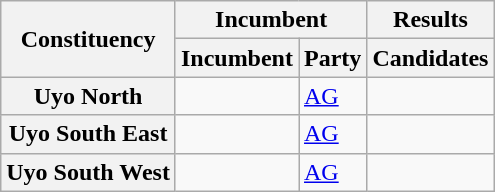<table class="wikitable sortable">
<tr>
<th rowspan="2">Constituency</th>
<th colspan="2">Incumbent</th>
<th>Results</th>
</tr>
<tr valign="bottom">
<th>Incumbent</th>
<th>Party</th>
<th>Candidates</th>
</tr>
<tr>
<th>Uyo North</th>
<td></td>
<td><a href='#'>AG</a></td>
<td nowrap=""></td>
</tr>
<tr>
<th>Uyo South East</th>
<td></td>
<td><a href='#'>AG</a></td>
<td nowrap=""></td>
</tr>
<tr>
<th>Uyo South West</th>
<td></td>
<td><a href='#'>AG</a></td>
<td nowrap=""></td>
</tr>
</table>
